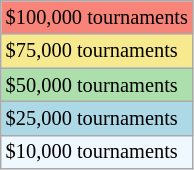<table class="wikitable" style="font-size:85%">
<tr style="background:#f88379;">
<td>$100,000 tournaments</td>
</tr>
<tr style="background:#f7e98e;">
<td>$75,000 tournaments</td>
</tr>
<tr style="background:#addfad;">
<td>$50,000 tournaments</td>
</tr>
<tr style="background:lightblue;">
<td>$25,000 tournaments</td>
</tr>
<tr style="background:#f0f8ff;">
<td>$10,000 tournaments</td>
</tr>
</table>
